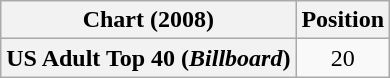<table class="wikitable plainrowheaders" style="text-align:center">
<tr>
<th scope="col">Chart (2008)</th>
<th scope="col">Position</th>
</tr>
<tr>
<th scope="row">US Adult Top 40 (<em>Billboard</em>)</th>
<td>20</td>
</tr>
</table>
